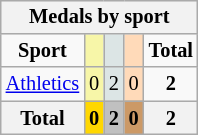<table class=wikitable style="font-size:85%; float:right">
<tr bgcolor=efefef>
<th colspan=7>Medals by sport</th>
</tr>
<tr align=center>
<td><strong>Sport</strong></td>
<td bgcolor=f7f6a8></td>
<td bgcolor=dce5e5></td>
<td bgcolor=ffdab9></td>
<td><strong>Total</strong></td>
</tr>
<tr align=center>
<td><a href='#'>Athletics</a></td>
<td style="background:#F7F6A8;">0</td>
<td style="background:#DCE5E5;">2</td>
<td style="background:#FFDAB9;">0</td>
<td><strong>2</strong></td>
</tr>
<tr align=center>
<th>Total</th>
<th style="background:gold;">0</th>
<th style="background:silver;">2</th>
<th style="background:#c96;">0</th>
<th>2</th>
</tr>
</table>
